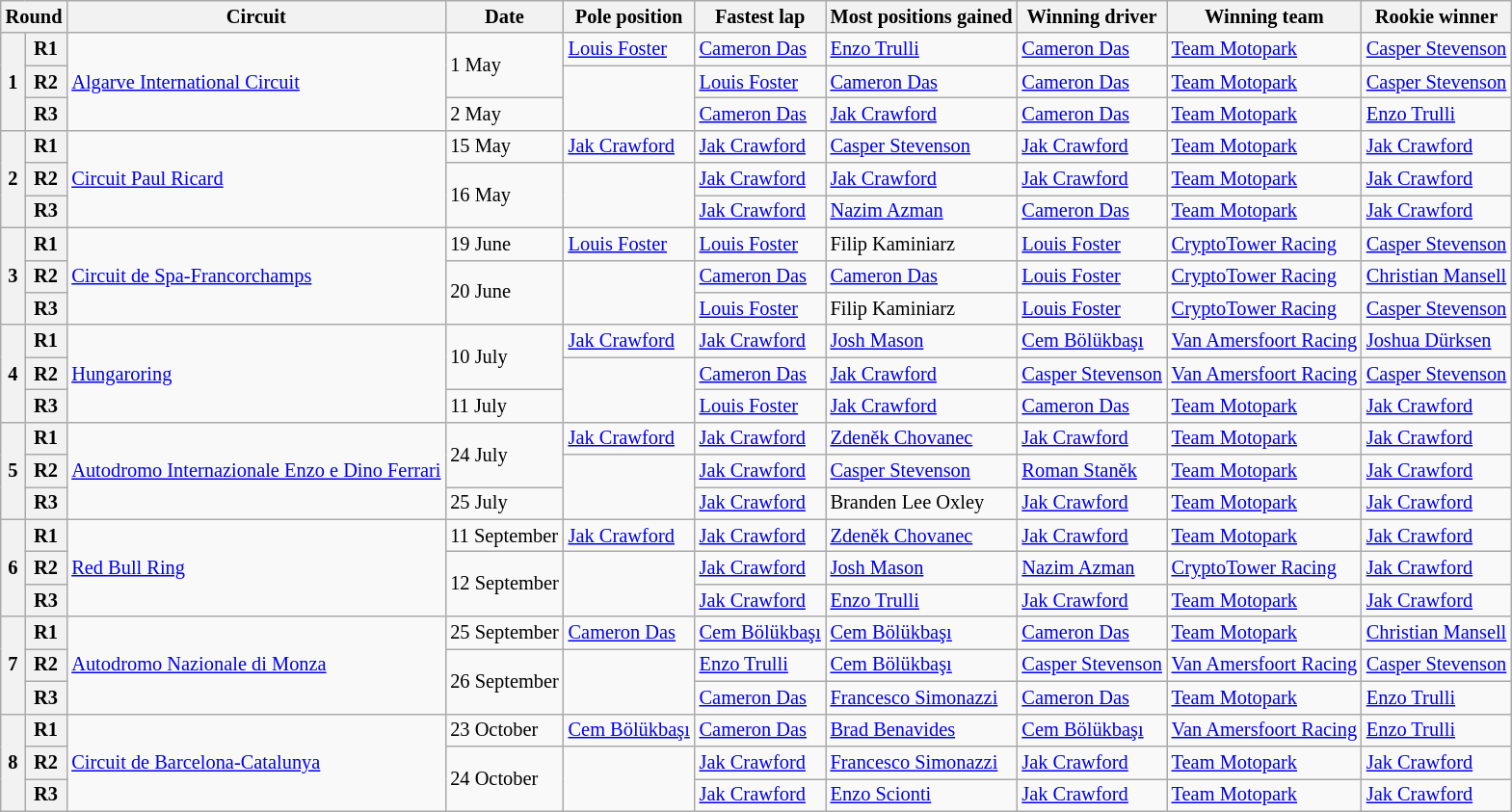<table class="wikitable" style="font-size: 85%;">
<tr>
<th colspan="2">Round</th>
<th>Circuit</th>
<th>Date</th>
<th>Pole position</th>
<th>Fastest lap</th>
<th nowrap>Most positions gained</th>
<th>Winning driver</th>
<th>Winning team</th>
<th>Rookie winner</th>
</tr>
<tr>
<th rowspan=3>1</th>
<th>R1</th>
<td rowspan=3> <a href='#'>Algarve International Circuit</a></td>
<td rowspan=2>1 May</td>
<td> <a href='#'>Louis Foster</a></td>
<td nowrap> <a href='#'>Cameron Das</a></td>
<td> <a href='#'>Enzo Trulli</a></td>
<td nowrap> <a href='#'>Cameron Das</a></td>
<td nowrap> <a href='#'>Team Motopark</a></td>
<td nowrap> <a href='#'>Casper Stevenson</a></td>
</tr>
<tr>
<th>R2</th>
<td rowspan="2"></td>
<td> <a href='#'>Louis Foster</a></td>
<td> <a href='#'>Cameron Das</a></td>
<td> <a href='#'>Cameron Das</a></td>
<td> <a href='#'>Team Motopark</a></td>
<td> <a href='#'>Casper Stevenson</a></td>
</tr>
<tr>
<th>R3</th>
<td>2 May</td>
<td> <a href='#'>Cameron Das</a></td>
<td> <a href='#'>Jak Crawford</a></td>
<td> <a href='#'>Cameron Das</a></td>
<td> <a href='#'>Team Motopark</a></td>
<td> <a href='#'>Enzo Trulli</a></td>
</tr>
<tr>
<th rowspan=3>2</th>
<th>R1</th>
<td rowspan=3> <a href='#'>Circuit Paul Ricard</a></td>
<td>15 May</td>
<td nowrap> <a href='#'>Jak Crawford</a></td>
<td> <a href='#'>Jak Crawford</a></td>
<td> <a href='#'>Casper Stevenson</a></td>
<td> <a href='#'>Jak Crawford</a></td>
<td> <a href='#'>Team Motopark</a></td>
<td> <a href='#'>Jak Crawford</a></td>
</tr>
<tr>
<th>R2</th>
<td rowspan=2>16 May</td>
<td rowspan="2"></td>
<td> <a href='#'>Jak Crawford</a></td>
<td> <a href='#'>Jak Crawford</a></td>
<td> <a href='#'>Jak Crawford</a></td>
<td> <a href='#'>Team Motopark</a></td>
<td> <a href='#'>Jak Crawford</a></td>
</tr>
<tr>
<th>R3</th>
<td> <a href='#'>Jak Crawford</a></td>
<td> <a href='#'>Nazim Azman</a></td>
<td> <a href='#'>Cameron Das</a></td>
<td> <a href='#'>Team Motopark</a></td>
<td> <a href='#'>Jak Crawford</a></td>
</tr>
<tr>
<th rowspan=3>3</th>
<th>R1</th>
<td rowspan=3> <a href='#'>Circuit de Spa-Francorchamps</a></td>
<td>19 June</td>
<td> <a href='#'>Louis Foster</a></td>
<td> <a href='#'>Louis Foster</a></td>
<td> Filip Kaminiarz</td>
<td> <a href='#'>Louis Foster</a></td>
<td nowrap> <a href='#'>CryptoTower Racing</a></td>
<td> <a href='#'>Casper Stevenson</a></td>
</tr>
<tr>
<th>R2</th>
<td rowspan=2>20 June</td>
<td rowspan="2"></td>
<td> <a href='#'>Cameron Das</a></td>
<td> <a href='#'>Cameron Das</a></td>
<td> <a href='#'>Louis Foster</a></td>
<td> <a href='#'>CryptoTower Racing</a></td>
<td> <a href='#'>Christian Mansell</a></td>
</tr>
<tr>
<th>R3</th>
<td> <a href='#'>Louis Foster</a></td>
<td> Filip Kaminiarz</td>
<td> <a href='#'>Louis Foster</a></td>
<td> <a href='#'>CryptoTower Racing</a></td>
<td> <a href='#'>Casper Stevenson</a></td>
</tr>
<tr>
<th rowspan=3>4</th>
<th>R1</th>
<td rowspan=3> <a href='#'>Hungaroring</a></td>
<td rowspan=2>10 July</td>
<td> <a href='#'>Jak Crawford</a></td>
<td> <a href='#'>Jak Crawford</a></td>
<td> <a href='#'>Josh Mason</a></td>
<td nowrap> <a href='#'>Cem Bölükbaşı</a></td>
<td nowrap> <a href='#'>Van Amersfoort Racing</a></td>
<td nowrap> <a href='#'>Joshua Dürksen</a></td>
</tr>
<tr>
<th>R2</th>
<td rowspan="2"></td>
<td> <a href='#'>Cameron Das</a></td>
<td> <a href='#'>Jak Crawford</a></td>
<td nowrap> <a href='#'>Casper Stevenson</a></td>
<td> <a href='#'>Van Amersfoort Racing</a></td>
<td> <a href='#'>Casper Stevenson</a></td>
</tr>
<tr>
<th>R3</th>
<td>11 July</td>
<td> <a href='#'>Louis Foster</a></td>
<td> <a href='#'>Jak Crawford</a></td>
<td> <a href='#'>Cameron Das</a></td>
<td> <a href='#'>Team Motopark</a></td>
<td> <a href='#'>Jak Crawford</a></td>
</tr>
<tr>
<th rowspan=3>5</th>
<th>R1</th>
<td nowrap rowspan=3> <a href='#'>Autodromo Internazionale Enzo e Dino Ferrari</a></td>
<td rowspan=2>24 July</td>
<td> <a href='#'>Jak Crawford</a></td>
<td> <a href='#'>Jak Crawford</a></td>
<td> <a href='#'>Zdeněk Chovanec</a></td>
<td> <a href='#'>Jak Crawford</a></td>
<td> <a href='#'>Team Motopark</a></td>
<td> <a href='#'>Jak Crawford</a></td>
</tr>
<tr>
<th>R2</th>
<td rowspan="2"></td>
<td> <a href='#'>Jak Crawford</a></td>
<td> <a href='#'>Casper Stevenson</a></td>
<td> <a href='#'>Roman Staněk</a></td>
<td> <a href='#'>Team Motopark</a></td>
<td> <a href='#'>Jak Crawford</a></td>
</tr>
<tr>
<th>R3</th>
<td>25 July</td>
<td> <a href='#'>Jak Crawford</a></td>
<td> Branden Lee Oxley</td>
<td> <a href='#'>Jak Crawford</a></td>
<td> <a href='#'>Team Motopark</a></td>
<td> <a href='#'>Jak Crawford</a></td>
</tr>
<tr>
<th rowspan=3>6</th>
<th>R1</th>
<td rowspan=3> <a href='#'>Red Bull Ring</a></td>
<td>11 September</td>
<td> <a href='#'>Jak Crawford</a></td>
<td> <a href='#'>Jak Crawford</a></td>
<td> <a href='#'>Zdeněk Chovanec</a></td>
<td> <a href='#'>Jak Crawford</a></td>
<td> <a href='#'>Team Motopark</a></td>
<td> <a href='#'>Jak Crawford</a></td>
</tr>
<tr>
<th>R2</th>
<td rowspan="2">12 September</td>
<td rowspan="2"></td>
<td> <a href='#'>Jak Crawford</a></td>
<td> <a href='#'>Josh Mason</a></td>
<td> <a href='#'>Nazim Azman</a></td>
<td> <a href='#'>CryptoTower Racing</a></td>
<td> <a href='#'>Jak Crawford</a></td>
</tr>
<tr>
<th>R3</th>
<td> <a href='#'>Jak Crawford</a></td>
<td> <a href='#'>Enzo Trulli</a></td>
<td> <a href='#'>Jak Crawford</a></td>
<td> <a href='#'>Team Motopark</a></td>
<td> <a href='#'>Jak Crawford</a></td>
</tr>
<tr>
<th rowspan=3>7</th>
<th>R1</th>
<td rowspan=3> <a href='#'>Autodromo Nazionale di Monza</a></td>
<td>25 September</td>
<td nowrap> <a href='#'>Cameron Das</a></td>
<td nowrap> <a href='#'>Cem Bölükbaşı</a></td>
<td> <a href='#'>Cem Bölükbaşı</a></td>
<td> <a href='#'>Cameron Das</a></td>
<td> <a href='#'>Team Motopark</a></td>
<td> <a href='#'>Christian Mansell</a></td>
</tr>
<tr>
<th>R2</th>
<td nowrap rowspan=2>26 September</td>
<td rowspan="2"></td>
<td> <a href='#'>Enzo Trulli</a></td>
<td> <a href='#'>Cem Bölükbaşı</a></td>
<td> <a href='#'>Casper Stevenson</a></td>
<td> <a href='#'>Van Amersfoort Racing</a></td>
<td> <a href='#'>Casper Stevenson</a></td>
</tr>
<tr>
<th>R3</th>
<td> <a href='#'>Cameron Das</a></td>
<td nowrap> <a href='#'>Francesco Simonazzi</a></td>
<td> <a href='#'>Cameron Das</a></td>
<td> <a href='#'>Team Motopark</a></td>
<td> <a href='#'>Enzo Trulli</a></td>
</tr>
<tr>
<th rowspan=3>8</th>
<th>R1</th>
<td rowspan=3> <a href='#'>Circuit de Barcelona-Catalunya</a></td>
<td>23 October</td>
<td nowrap> <a href='#'>Cem Bölükbaşı</a></td>
<td> <a href='#'>Cameron Das</a></td>
<td> <a href='#'>Brad Benavides</a></td>
<td nowrap> <a href='#'>Cem Bölükbaşı</a></td>
<td nowrap> <a href='#'>Van Amersfoort Racing</a></td>
<td> <a href='#'>Enzo Trulli</a></td>
</tr>
<tr>
<th>R2</th>
<td rowspan="2">24 October</td>
<td rowspan="2"></td>
<td> <a href='#'>Jak Crawford</a></td>
<td nowrap> <a href='#'>Francesco Simonazzi</a></td>
<td> <a href='#'>Jak Crawford</a></td>
<td> <a href='#'>Team Motopark</a></td>
<td> <a href='#'>Jak Crawford</a></td>
</tr>
<tr>
<th>R3</th>
<td> <a href='#'>Jak Crawford</a></td>
<td> <a href='#'>Enzo Scionti</a></td>
<td> <a href='#'>Jak Crawford</a></td>
<td> <a href='#'>Team Motopark</a></td>
<td> <a href='#'>Jak Crawford</a></td>
</tr>
</table>
